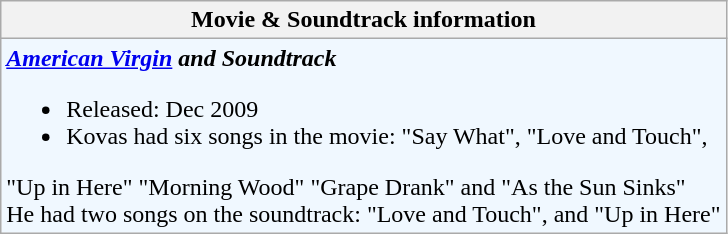<table class="wikitable">
<tr>
<th align="left">Movie & Soundtrack information</th>
</tr>
<tr bgcolor="#F0F8FF">
<td align="left"><strong><em><a href='#'>American Virgin</a> and Soundtrack</em></strong><br><ul><li>Released: Dec 2009</li><li>Kovas had six songs in the movie: "Say What", "Love and Touch",</li></ul>"Up in Here" "Morning Wood" "Grape Drank" and "As the Sun Sinks"
<br>He had two songs on the soundtrack: "Love and Touch", and "Up in Here"</td>
</tr>
</table>
